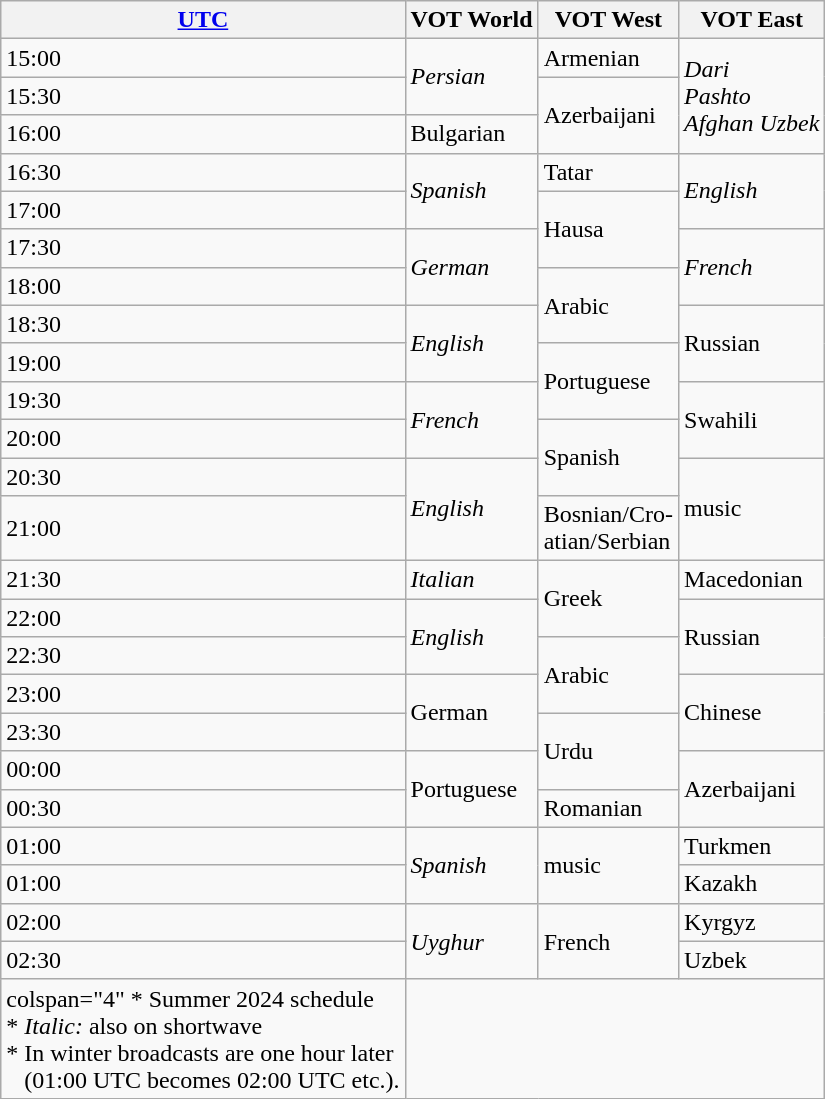<table class="wikitable" style="float:left;">
<tr>
<th><a href='#'>UTC</a></th>
<th>VOT World</th>
<th>VOT West</th>
<th>VOT East</th>
</tr>
<tr>
<td>15:00</td>
<td rowspan="2"><em>Persian</em></td>
<td>Armenian</td>
<td rowspan="3"><em>Dari<br>Pashto<br>Afghan Uzbek</em></td>
</tr>
<tr>
<td>15:30</td>
<td rowspan="2">Azerbaijani</td>
</tr>
<tr>
<td>16:00</td>
<td>Bulgarian</td>
</tr>
<tr>
<td>16:30</td>
<td rowspan="2"><em>Spanish</em></td>
<td>Tatar</td>
<td rowspan="2"><em>English</em></td>
</tr>
<tr>
<td>17:00</td>
<td rowspan="2">Hausa</td>
</tr>
<tr>
<td>17:30</td>
<td rowspan="2"><em>German</em></td>
<td rowspan="2"><em> French</em></td>
</tr>
<tr>
<td>18:00</td>
<td rowspan="2">Arabic</td>
</tr>
<tr>
<td>18:30</td>
<td rowspan="2"><em>English</em></td>
<td rowspan="2">Russian</td>
</tr>
<tr>
<td>19:00</td>
<td rowspan="2">Portuguese</td>
</tr>
<tr>
<td>19:30</td>
<td rowspan="2"><em>French</em></td>
<td rowspan="2">Swahili</td>
</tr>
<tr>
<td>20:00</td>
<td rowspan="2">Spanish</td>
</tr>
<tr>
<td>20:30</td>
<td rowspan="2"><em>English</em></td>
<td rowspan="2">music</td>
</tr>
<tr>
<td>21:00</td>
<td>Bosnian/Cro-<br>atian/Serbian</td>
</tr>
<tr>
<td>21:30</td>
<td><em>Italian</em></td>
<td rowspan="2">Greek</td>
<td>Macedonian</td>
</tr>
<tr>
<td>22:00</td>
<td rowspan="2"><em>English</em></td>
<td rowspan="2">Russian</td>
</tr>
<tr>
<td>22:30</td>
<td rowspan="2">Arabic</td>
</tr>
<tr>
<td>23:00</td>
<td rowspan="2">German</td>
<td rowspan="2">Chinese</td>
</tr>
<tr>
<td>23:30</td>
<td rowspan="2">Urdu</td>
</tr>
<tr>
<td>00:00</td>
<td rowspan="2">Portuguese</td>
<td rowspan="2">Azerbaijani</td>
</tr>
<tr>
<td>00:30</td>
<td>Romanian</td>
</tr>
<tr>
<td>01:00</td>
<td rowspan="2"><em>Spanish</em></td>
<td rowspan="2">music</td>
<td>Turkmen</td>
</tr>
<tr>
<td>01:00</td>
<td>Kazakh</td>
</tr>
<tr>
<td>02:00</td>
<td rowspan="2"><em>Uyghur</em></td>
<td rowspan="2">French</td>
<td>Kyrgyz</td>
</tr>
<tr>
<td>02:30</td>
<td>Uzbek</td>
</tr>
<tr>
<td>colspan="4"  * Summer 2024 schedule<br>* <em>Italic:</em> also on shortwave<br>* In winter broadcasts are one hour later<br>   (01:00 UTC becomes 02:00 UTC etc.).</td>
</tr>
</table>
